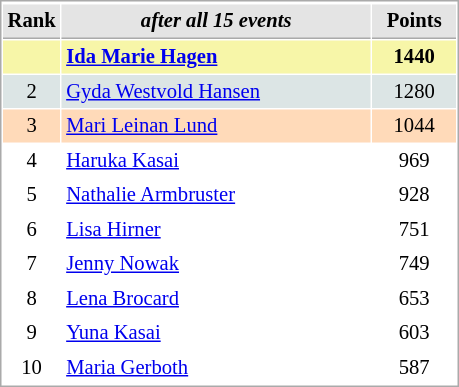<table cellspacing="1" cellpadding="3" style="border:1px solid #AAAAAA;font-size:86%">
<tr style="background-color: #E4E4E4;">
</tr>
<tr style="background-color: #E4E4E4;">
<th style="border-bottom:1px solid #AAAAAA; width: 10px;">Rank</th>
<th style="border-bottom:1px solid #AAAAAA; width: 200px;"><em>after all 15 events</em></th>
<th style="border-bottom:1px solid #AAAAAA; width: 50px;">Points</th>
</tr>
<tr style="background:#f7f6a8;">
<td align=center></td>
<td> <strong><a href='#'>Ida Marie Hagen</a></strong> </td>
<td align=center><strong>1440</strong></td>
</tr>
<tr style="background:#dce5e5;">
<td align=center>2</td>
<td> <a href='#'>Gyda Westvold Hansen</a></td>
<td align=center>1280</td>
</tr>
<tr style="background:#ffdab9;">
<td align=center>3</td>
<td> <a href='#'>Mari Leinan Lund</a></td>
<td align=center>1044</td>
</tr>
<tr>
<td align=center>4</td>
<td> <a href='#'>Haruka Kasai</a></td>
<td align=center>969</td>
</tr>
<tr>
<td align=center>5</td>
<td> <a href='#'>Nathalie Armbruster</a></td>
<td align=center>928</td>
</tr>
<tr>
<td align=center>6</td>
<td> <a href='#'>Lisa Hirner</a></td>
<td align=center>751</td>
</tr>
<tr>
<td align=center>7</td>
<td> <a href='#'>Jenny Nowak</a></td>
<td align=center>749</td>
</tr>
<tr>
<td align=center>8</td>
<td> <a href='#'>Lena Brocard</a></td>
<td align=center>653</td>
</tr>
<tr>
<td align=center>9</td>
<td> <a href='#'>Yuna Kasai</a></td>
<td align=center>603</td>
</tr>
<tr>
<td align=center>10</td>
<td> <a href='#'>Maria Gerboth</a></td>
<td align=center>587</td>
</tr>
</table>
